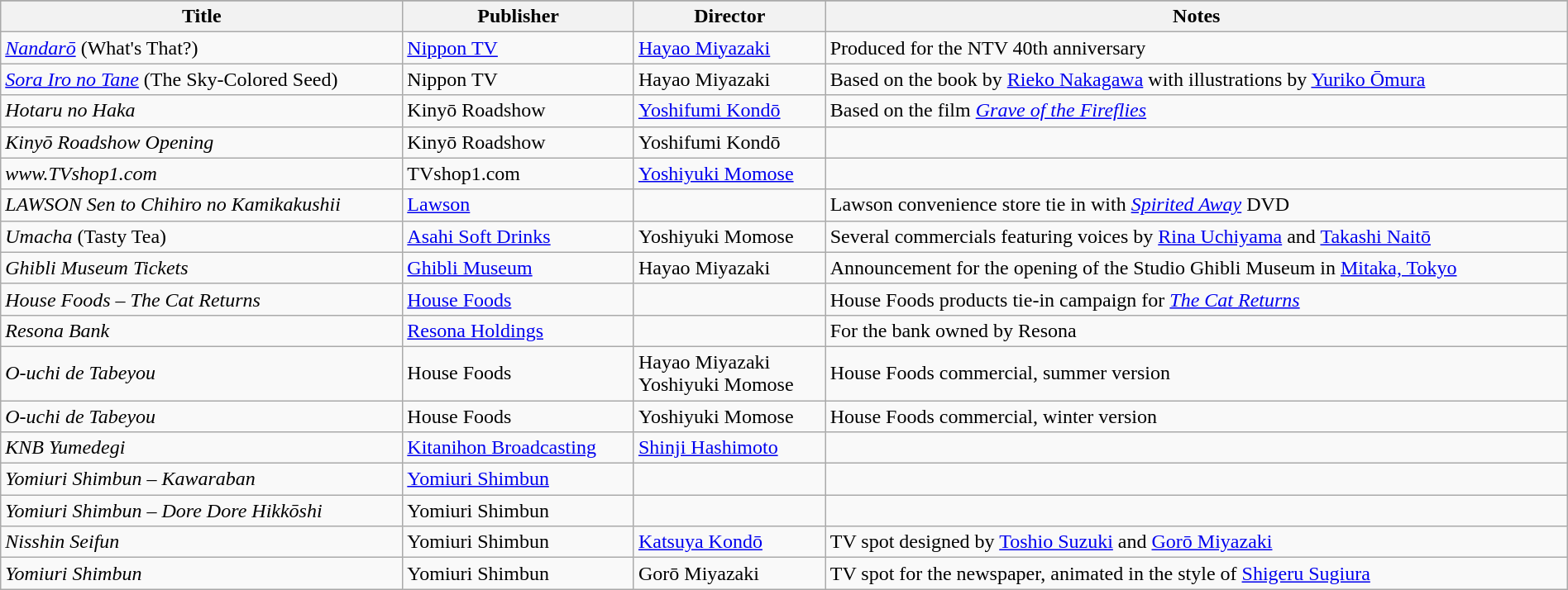<table class="wikitable sortable"  style="width:100%;">
<tr>
</tr>
<tr>
<th data-sort-type="text">Title</th>
<th data-sort-type="text">Publisher</th>
<th data-sort-type="text">Director</th>
<th data-sort-type="text">Notes</th>
</tr>
<tr>
<td><em><a href='#'>Nandarō</a></em> (What's That?)</td>
<td data-sort-value="Nippon TV"><a href='#'>Nippon TV</a></td>
<td><a href='#'>Hayao Miyazaki</a></td>
<td>Produced for the NTV 40th anniversary</td>
</tr>
<tr>
<td><em><a href='#'>Sora Iro no Tane</a></em> (The Sky-Colored Seed)</td>
<td>Nippon TV</td>
<td>Hayao Miyazaki</td>
<td>Based on the book by <a href='#'>Rieko Nakagawa</a> with illustrations by <a href='#'>Yuriko Ōmura</a></td>
</tr>
<tr>
<td><em>Hotaru no Haka</em></td>
<td>Kinyō Roadshow</td>
<td><a href='#'>Yoshifumi Kondō</a></td>
<td>Based on the film <em><a href='#'>Grave of the Fireflies</a></em></td>
</tr>
<tr>
<td><em>Kinyō Roadshow Opening</em></td>
<td>Kinyō Roadshow</td>
<td>Yoshifumi Kondō</td>
<td></td>
</tr>
<tr>
<td><em>www.TVshop1.com</em></td>
<td>TVshop1.com</td>
<td><a href='#'>Yoshiyuki Momose</a></td>
<td></td>
</tr>
<tr>
<td><em>LAWSON Sen to Chihiro no Kamikakushii</em></td>
<td><a href='#'>Lawson</a></td>
<td></td>
<td>Lawson convenience store tie in with <em><a href='#'>Spirited Away</a></em> DVD</td>
</tr>
<tr>
<td><em>Umacha</em> (Tasty Tea)</td>
<td><a href='#'>Asahi Soft Drinks</a></td>
<td>Yoshiyuki Momose</td>
<td>Several commercials featuring voices by <a href='#'>Rina Uchiyama</a> and <a href='#'>Takashi Naitō</a></td>
</tr>
<tr>
<td><em>Ghibli Museum Tickets</em></td>
<td><a href='#'>Ghibli Museum</a></td>
<td>Hayao Miyazaki</td>
<td>Announcement for the opening of the Studio Ghibli Museum in <a href='#'>Mitaka, Tokyo</a></td>
</tr>
<tr>
<td><em>House Foods – The Cat Returns</em></td>
<td><a href='#'>House Foods</a></td>
<td></td>
<td>House Foods products tie-in campaign for <em><a href='#'>The Cat Returns</a></em></td>
</tr>
<tr>
<td><em>Resona Bank</em></td>
<td><a href='#'>Resona Holdings</a></td>
<td></td>
<td>For the bank owned by Resona</td>
</tr>
<tr>
<td><em>O-uchi de Tabeyou</em></td>
<td>House Foods</td>
<td>Hayao Miyazaki<br>Yoshiyuki Momose</td>
<td>House Foods commercial, summer version</td>
</tr>
<tr>
<td><em>O-uchi de Tabeyou</em></td>
<td>House Foods</td>
<td>Yoshiyuki Momose</td>
<td>House Foods commercial, winter version</td>
</tr>
<tr>
<td><em>KNB Yumedegi</em></td>
<td><a href='#'>Kitanihon Broadcasting</a></td>
<td><a href='#'>Shinji Hashimoto</a></td>
<td></td>
</tr>
<tr>
<td><em>Yomiuri Shimbun – Kawaraban</em></td>
<td><a href='#'>Yomiuri Shimbun</a></td>
<td></td>
<td></td>
</tr>
<tr>
<td><em>Yomiuri Shimbun – Dore Dore Hikkōshi</em></td>
<td>Yomiuri Shimbun</td>
<td></td>
<td></td>
</tr>
<tr>
<td><em>Nisshin Seifun</em></td>
<td>Yomiuri Shimbun</td>
<td><a href='#'>Katsuya Kondō</a></td>
<td>TV spot designed by <a href='#'>Toshio Suzuki</a> and <a href='#'>Gorō Miyazaki</a></td>
</tr>
<tr>
<td><em>Yomiuri Shimbun</em></td>
<td>Yomiuri Shimbun</td>
<td>Gorō Miyazaki</td>
<td>TV spot for the newspaper, animated in the style of <a href='#'>Shigeru Sugiura</a></td>
</tr>
</table>
